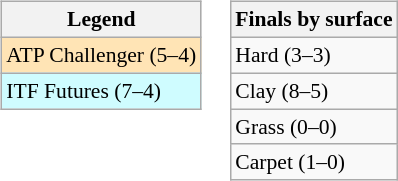<table>
<tr valign=top>
<td><br><table class=wikitable style=font-size:90%>
<tr>
<th>Legend</th>
</tr>
<tr bgcolor=moccasin>
<td>ATP Challenger (5–4)</td>
</tr>
<tr bgcolor=cffcff>
<td>ITF Futures (7–4)</td>
</tr>
</table>
</td>
<td><br><table class=wikitable style=font-size:90%>
<tr>
<th>Finals by surface</th>
</tr>
<tr>
<td>Hard (3–3)</td>
</tr>
<tr>
<td>Clay (8–5)</td>
</tr>
<tr>
<td>Grass (0–0)</td>
</tr>
<tr>
<td>Carpet (1–0)</td>
</tr>
</table>
</td>
</tr>
</table>
